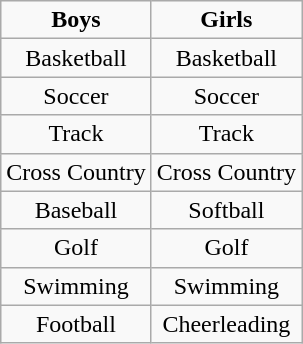<table class="wikitable" style="text-align:center"; border="5" bgcolor="#ececec">
<tr>
<td><strong>Boys</strong></td>
<td><strong> Girls</strong></td>
</tr>
<tr>
<td>Basketball</td>
<td>Basketball</td>
</tr>
<tr>
<td>Soccer</td>
<td>Soccer</td>
</tr>
<tr>
<td>Track</td>
<td>Track</td>
</tr>
<tr>
<td>Cross Country</td>
<td>Cross Country</td>
</tr>
<tr>
<td>Baseball</td>
<td>Softball</td>
</tr>
<tr>
<td>Golf</td>
<td>Golf</td>
</tr>
<tr>
<td>Swimming</td>
<td>Swimming</td>
</tr>
<tr>
<td>Football</td>
<td>Cheerleading</td>
</tr>
</table>
